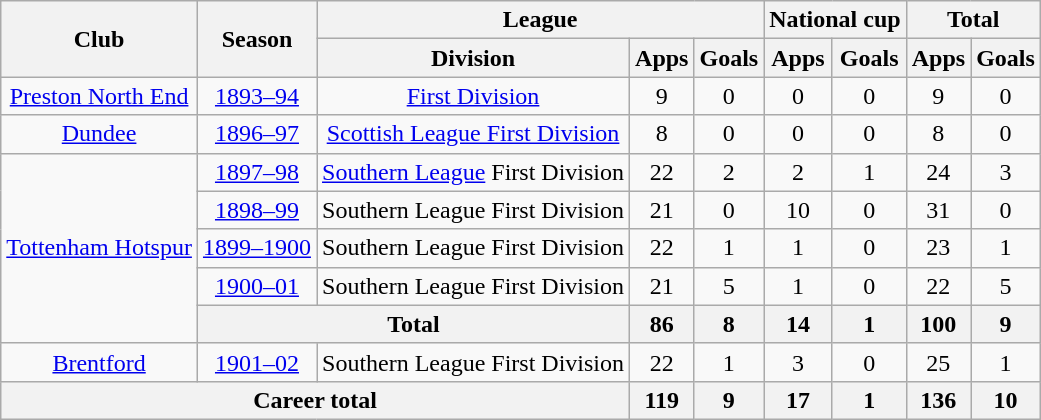<table class="wikitable" style="text-align: center;">
<tr>
<th rowspan="2">Club</th>
<th rowspan="2">Season</th>
<th colspan="3">League</th>
<th colspan="2">National cup</th>
<th colspan="2">Total</th>
</tr>
<tr>
<th>Division</th>
<th>Apps</th>
<th>Goals</th>
<th>Apps</th>
<th>Goals</th>
<th>Apps</th>
<th>Goals</th>
</tr>
<tr>
<td><a href='#'>Preston North End</a></td>
<td><a href='#'>1893–94</a></td>
<td><a href='#'>First Division</a></td>
<td>9</td>
<td>0</td>
<td>0</td>
<td>0</td>
<td>9</td>
<td>0</td>
</tr>
<tr>
<td><a href='#'>Dundee</a></td>
<td><a href='#'>1896–97</a></td>
<td><a href='#'>Scottish League First Division</a></td>
<td>8</td>
<td>0</td>
<td>0</td>
<td>0</td>
<td>8</td>
<td>0</td>
</tr>
<tr>
<td rowspan="5"><a href='#'>Tottenham Hotspur</a></td>
<td><a href='#'>1897–98</a></td>
<td><a href='#'>Southern League</a> First Division</td>
<td>22</td>
<td>2</td>
<td>2</td>
<td>1</td>
<td>24</td>
<td>3</td>
</tr>
<tr>
<td><a href='#'>1898–99</a></td>
<td>Southern League First Division</td>
<td>21</td>
<td>0</td>
<td>10</td>
<td>0</td>
<td>31</td>
<td>0</td>
</tr>
<tr>
<td><a href='#'>1899–1900</a></td>
<td>Southern League First Division</td>
<td>22</td>
<td>1</td>
<td>1</td>
<td>0</td>
<td>23</td>
<td>1</td>
</tr>
<tr>
<td><a href='#'>1900–01</a></td>
<td>Southern League First Division</td>
<td>21</td>
<td>5</td>
<td>1</td>
<td>0</td>
<td>22</td>
<td>5</td>
</tr>
<tr>
<th colspan="2">Total</th>
<th>86</th>
<th>8</th>
<th>14</th>
<th>1</th>
<th>100</th>
<th>9</th>
</tr>
<tr>
<td><a href='#'>Brentford</a></td>
<td><a href='#'>1901–02</a></td>
<td>Southern League First Division</td>
<td>22</td>
<td>1</td>
<td>3</td>
<td>0</td>
<td>25</td>
<td>1</td>
</tr>
<tr>
<th colspan="3">Career total</th>
<th>119</th>
<th>9</th>
<th>17</th>
<th>1</th>
<th>136</th>
<th>10</th>
</tr>
</table>
